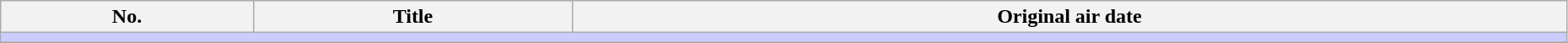<table class="wikitable" width="98%">
<tr>
<th>No.</th>
<th>Title</th>
<th>Original air date</th>
</tr>
<tr>
<td colspan="150" bgcolor="#CCF"></td>
</tr>
<tr>
</tr>
</table>
